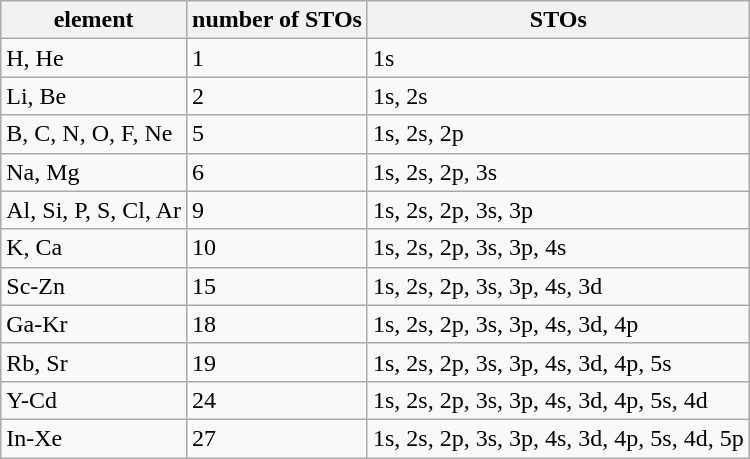<table class="wikitable">
<tr>
<th>element</th>
<th>number of STOs</th>
<th>STOs</th>
</tr>
<tr>
<td>H, He</td>
<td>1</td>
<td>1s</td>
</tr>
<tr>
<td>Li, Be</td>
<td>2</td>
<td>1s, 2s</td>
</tr>
<tr>
<td>B, C, N, O, F, Ne</td>
<td>5</td>
<td>1s, 2s, 2p</td>
</tr>
<tr>
<td>Na, Mg</td>
<td>6</td>
<td>1s, 2s, 2p, 3s</td>
</tr>
<tr>
<td>Al, Si, P, S, Cl, Ar</td>
<td>9</td>
<td>1s, 2s, 2p, 3s, 3p</td>
</tr>
<tr>
<td>K, Ca</td>
<td>10</td>
<td>1s, 2s, 2p, 3s, 3p, 4s</td>
</tr>
<tr>
<td>Sc-Zn</td>
<td>15</td>
<td>1s, 2s, 2p, 3s, 3p, 4s, 3d</td>
</tr>
<tr>
<td>Ga-Kr</td>
<td>18</td>
<td>1s, 2s, 2p, 3s, 3p, 4s, 3d, 4p</td>
</tr>
<tr>
<td>Rb, Sr</td>
<td>19</td>
<td>1s, 2s, 2p, 3s, 3p, 4s, 3d, 4p, 5s</td>
</tr>
<tr>
<td>Y-Cd</td>
<td>24</td>
<td>1s, 2s, 2p, 3s, 3p, 4s, 3d, 4p, 5s, 4d</td>
</tr>
<tr>
<td>In-Xe</td>
<td>27</td>
<td>1s, 2s, 2p, 3s, 3p, 4s, 3d, 4p, 5s, 4d, 5p</td>
</tr>
</table>
